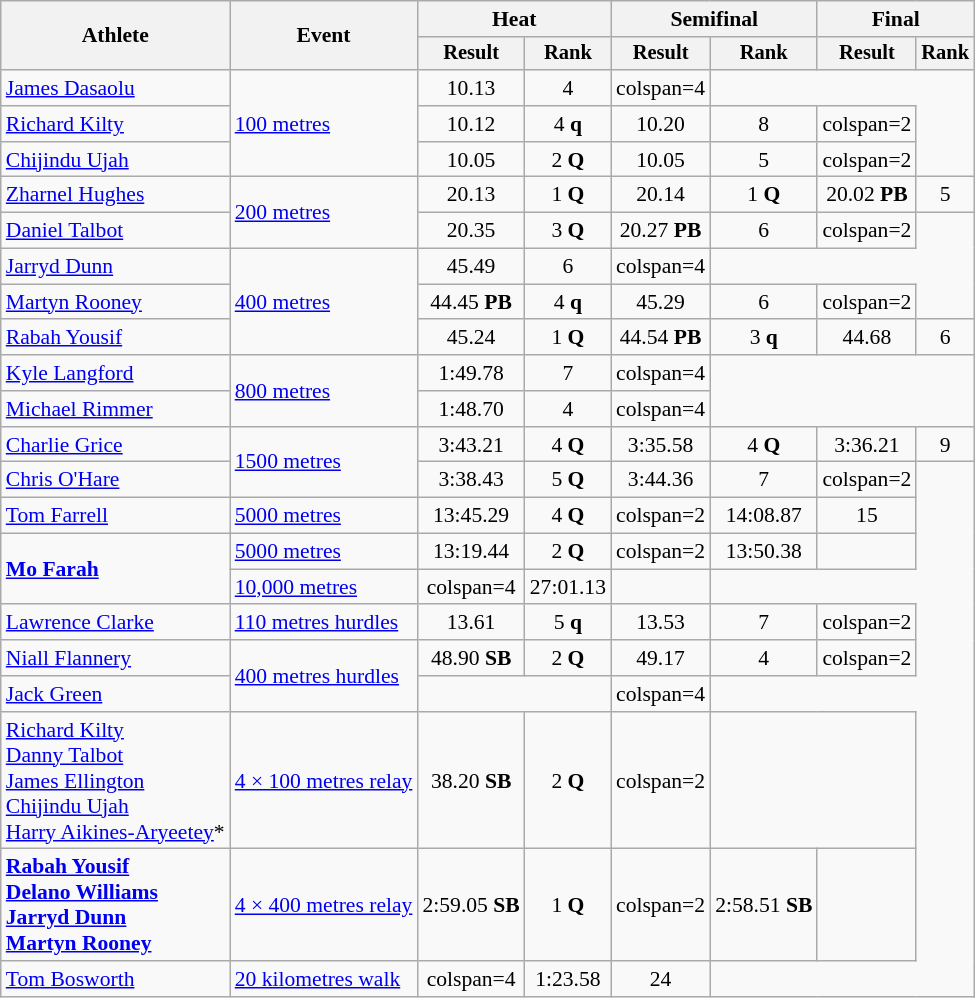<table class="wikitable" style="font-size:90%">
<tr>
<th rowspan="2">Athlete</th>
<th rowspan="2">Event</th>
<th colspan="2">Heat</th>
<th colspan="2">Semifinal</th>
<th colspan="2">Final</th>
</tr>
<tr style="font-size:95%">
<th>Result</th>
<th>Rank</th>
<th>Result</th>
<th>Rank</th>
<th>Result</th>
<th>Rank</th>
</tr>
<tr style=text-align:center>
<td style=text-align:left><a href='#'>James Dasaolu</a></td>
<td style=text-align:left rowspan=3><a href='#'>100 metres</a></td>
<td>10.13</td>
<td>4</td>
<td>colspan=4</td>
</tr>
<tr style=text-align:center>
<td style=text-align:left><a href='#'>Richard Kilty</a></td>
<td>10.12</td>
<td>4 <strong>q</strong></td>
<td>10.20</td>
<td>8</td>
<td>colspan=2</td>
</tr>
<tr style=text-align:center>
<td style=text-align:left><a href='#'>Chijindu Ujah</a></td>
<td>10.05</td>
<td>2 <strong>Q</strong></td>
<td>10.05</td>
<td>5</td>
<td>colspan=2</td>
</tr>
<tr style=text-align:center>
<td style=text-align:left><a href='#'>Zharnel Hughes</a></td>
<td style=text-align:left rowspan=2><a href='#'>200 metres</a></td>
<td>20.13</td>
<td>1 <strong>Q</strong></td>
<td>20.14</td>
<td>1 <strong>Q</strong></td>
<td>20.02 <strong>PB</strong></td>
<td>5</td>
</tr>
<tr style=text-align:center>
<td style=text-align:left><a href='#'>Daniel Talbot</a></td>
<td>20.35</td>
<td>3 <strong>Q</strong></td>
<td>20.27 <strong>PB</strong></td>
<td>6</td>
<td>colspan=2 </td>
</tr>
<tr style=text-align:center>
<td style=text-align:left><a href='#'>Jarryd Dunn</a></td>
<td style=text-align:left rowspan=3><a href='#'>400 metres</a></td>
<td>45.49</td>
<td>6</td>
<td>colspan=4 </td>
</tr>
<tr style=text-align:center>
<td style=text-align:left><a href='#'>Martyn Rooney</a></td>
<td>44.45 <strong>PB</strong></td>
<td>4 <strong>q</strong></td>
<td>45.29</td>
<td>6</td>
<td>colspan=2</td>
</tr>
<tr style=text-align:center>
<td style=text-align:left><a href='#'>Rabah Yousif</a></td>
<td>45.24</td>
<td>1 <strong>Q</strong></td>
<td>44.54 <strong>PB</strong></td>
<td>3 <strong>q</strong></td>
<td>44.68</td>
<td>6</td>
</tr>
<tr style=text-align:center>
<td style=text-align:left><a href='#'>Kyle Langford</a></td>
<td style=text-align:left rowspan=2><a href='#'>800 metres</a></td>
<td>1:49.78</td>
<td>7</td>
<td>colspan=4</td>
</tr>
<tr style=text-align:center>
<td style=text-align:left><a href='#'>Michael Rimmer</a></td>
<td>1:48.70</td>
<td>4</td>
<td>colspan=4</td>
</tr>
<tr style=text-align:center>
<td style=text-align:left><a href='#'>Charlie Grice</a></td>
<td style=text-align:left rowspan=2><a href='#'>1500 metres</a></td>
<td>3:43.21</td>
<td>4 <strong>Q</strong></td>
<td>3:35.58</td>
<td>4 <strong>Q</strong></td>
<td>3:36.21</td>
<td>9</td>
</tr>
<tr style=text-align:center>
<td style=text-align:left><a href='#'>Chris O'Hare</a></td>
<td>3:38.43</td>
<td>5 <strong>Q</strong></td>
<td>3:44.36</td>
<td>7</td>
<td>colspan=2</td>
</tr>
<tr style=text-align:center>
<td style=text-align:left><a href='#'>Tom Farrell</a></td>
<td style=text-align:left><a href='#'>5000 metres</a></td>
<td>13:45.29</td>
<td>4 <strong>Q</strong></td>
<td>colspan=2 </td>
<td>14:08.87</td>
<td>15</td>
</tr>
<tr style=text-align:center>
<td style=text-align:left rowspan=2><strong><a href='#'>Mo Farah</a></strong></td>
<td style=text-align:left><a href='#'>5000 metres</a></td>
<td>13:19.44</td>
<td>2 <strong>Q</strong></td>
<td>colspan=2 </td>
<td>13:50.38</td>
<td></td>
</tr>
<tr style=text-align:center>
<td style=text-align:left><a href='#'>10,000 metres</a></td>
<td>colspan=4 </td>
<td>27:01.13</td>
<td></td>
</tr>
<tr style=text-align:center>
<td style=text-align:left><a href='#'>Lawrence Clarke</a></td>
<td style=text-align:left><a href='#'>110 metres hurdles</a></td>
<td>13.61</td>
<td>5 <strong>q</strong></td>
<td>13.53</td>
<td>7</td>
<td>colspan=2</td>
</tr>
<tr style=text-align:center>
<td style=text-align:left><a href='#'>Niall Flannery</a></td>
<td style=text-align:left rowspan=2><a href='#'>400 metres hurdles</a></td>
<td>48.90 <strong>SB</strong></td>
<td>2 <strong>Q</strong></td>
<td>49.17</td>
<td>4</td>
<td>colspan=2</td>
</tr>
<tr style=text-align:center>
<td style=text-align:left><a href='#'>Jack Green</a></td>
<td colspan=2></td>
<td>colspan=4</td>
</tr>
<tr style=text-align:center>
<td style=text-align:left><a href='#'>Richard Kilty</a><br><a href='#'>Danny Talbot</a><br><a href='#'>James Ellington</a><br><a href='#'>Chijindu Ujah</a><br><a href='#'>Harry Aikines-Aryeetey</a>*</td>
<td style=text-align:left><a href='#'>4 × 100 metres relay</a></td>
<td>38.20 <strong>SB</strong></td>
<td>2 <strong>Q</strong></td>
<td>colspan=2 </td>
<td colspan=2></td>
</tr>
<tr style=text-align:center>
<td style=text-align:left><strong><a href='#'>Rabah Yousif</a></strong><br><strong><a href='#'>Delano Williams</a></strong><br><strong><a href='#'>Jarryd Dunn</a></strong><br><strong><a href='#'>Martyn Rooney</a></strong></td>
<td style=text-align:left><a href='#'>4 × 400 metres relay</a></td>
<td>2:59.05 <strong>SB</strong></td>
<td>1 <strong>Q</strong></td>
<td>colspan=2 </td>
<td>2:58.51 <strong>SB</strong></td>
<td></td>
</tr>
<tr style=text-align:center>
<td style=text-align:left><a href='#'>Tom Bosworth</a></td>
<td style=text-align:left><a href='#'>20 kilometres walk</a></td>
<td>colspan=4 </td>
<td>1:23.58</td>
<td>24</td>
</tr>
</table>
